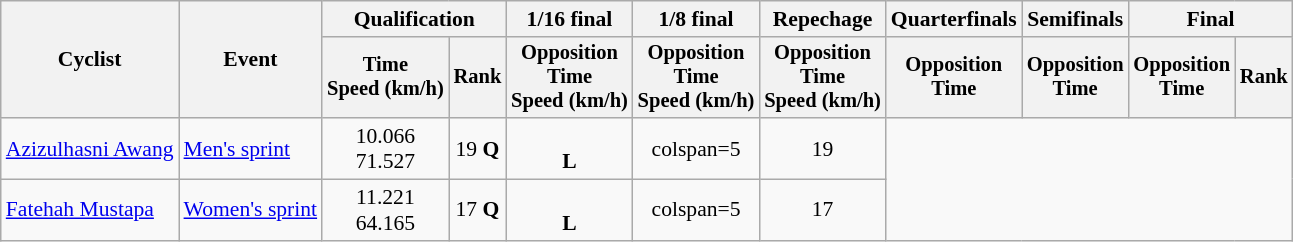<table class="wikitable" style="font-size:90%">
<tr>
<th rowspan=2>Cyclist</th>
<th rowspan=2>Event</th>
<th colspan=2>Qualification</th>
<th>1/16 final</th>
<th>1/8 final</th>
<th>Repechage</th>
<th>Quarterfinals</th>
<th>Semifinals</th>
<th colspan=2>Final</th>
</tr>
<tr style="font-size:95%">
<th>Time<br>Speed (km/h)</th>
<th>Rank</th>
<th>Opposition<br>Time<br>Speed (km/h)</th>
<th>Opposition<br>Time<br>Speed (km/h)</th>
<th>Opposition<br>Time<br>Speed (km/h)</th>
<th>Opposition<br>Time</th>
<th>Opposition<br>Time</th>
<th>Opposition<br>Time</th>
<th>Rank</th>
</tr>
<tr align=center>
<td align=left><a href='#'>Azizulhasni Awang</a></td>
<td align=left><a href='#'>Men's sprint</a></td>
<td>10.066<br>71.527</td>
<td>19 <strong>Q</strong></td>
<td><br><strong>L</strong></td>
<td>colspan=5 </td>
<td>19</td>
</tr>
<tr align=center>
<td align=left><a href='#'>Fatehah Mustapa</a></td>
<td align=left><a href='#'>Women's sprint</a></td>
<td>11.221<br>64.165</td>
<td>17 <strong>Q</strong></td>
<td><br><strong>L</strong></td>
<td>colspan=5 </td>
<td>17</td>
</tr>
</table>
